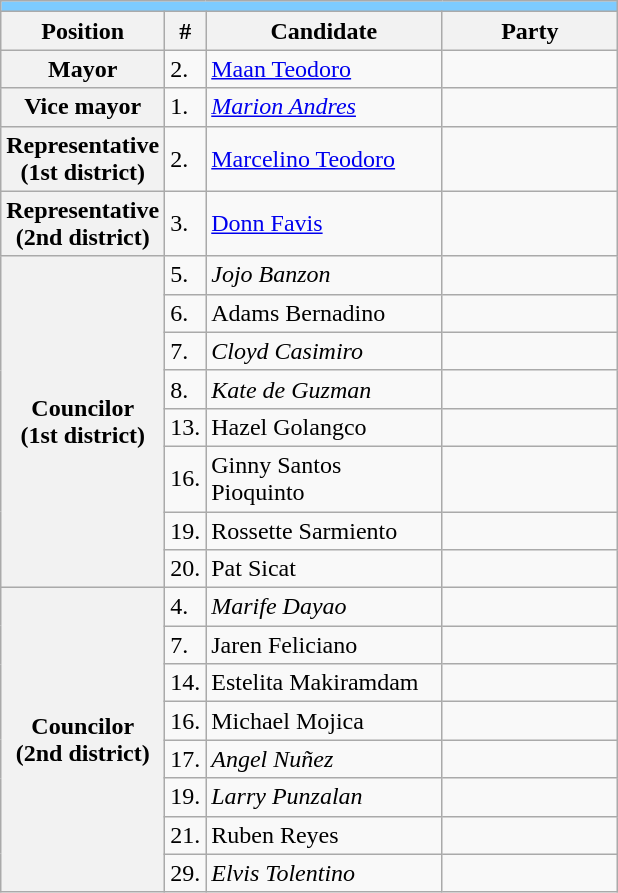<table class="wikitable plainrowheaders" style=font-size:90%">
<tr>
<td colspan="5" bgcolor="#7dcbff"></td>
</tr>
<tr>
<th>Position</th>
<th>#</th>
<th width="150px">Candidate</th>
<th colspan="2" width="110px">Party</th>
</tr>
<tr>
<th scope="row">Mayor</th>
<td>2.</td>
<td><a href='#'>Maan Teodoro</a></td>
<td></td>
</tr>
<tr>
<th scope="row">Vice mayor</th>
<td>1.</td>
<td><em><a href='#'>Marion Andres</a></em></td>
<td></td>
</tr>
<tr>
<th scope="row">Representative<br>(1st district)</th>
<td>2.</td>
<td><a href='#'>Marcelino Teodoro</a></td>
<td></td>
</tr>
<tr>
<th scope="row">Representative<br>(2nd district)</th>
<td>3.</td>
<td><a href='#'>Donn Favis</a></td>
<td></td>
</tr>
<tr>
<th scope="row" rowspan="8">Councilor<br>(1st district)</th>
<td>5.</td>
<td><em>Jojo Banzon</em></td>
<td></td>
</tr>
<tr>
<td>6.</td>
<td>Adams Bernadino</td>
<td></td>
</tr>
<tr>
<td>7.</td>
<td><em>Cloyd Casimiro</em></td>
<td></td>
</tr>
<tr>
<td>8.</td>
<td><em>Kate de Guzman</em></td>
<td></td>
</tr>
<tr>
<td>13.</td>
<td>Hazel Golangco</td>
<td></td>
</tr>
<tr>
<td>16.</td>
<td>Ginny Santos Pioquinto</td>
<td></td>
</tr>
<tr>
<td>19.</td>
<td>Rossette Sarmiento</td>
<td></td>
</tr>
<tr>
<td>20.</td>
<td>Pat Sicat</td>
<td></td>
</tr>
<tr>
<th scope="row" rowspan="8">Councilor<br>(2nd district)</th>
<td>4.</td>
<td><em>Marife Dayao</em></td>
<td></td>
</tr>
<tr>
<td>7.</td>
<td>Jaren Feliciano</td>
<td></td>
</tr>
<tr>
<td>14.</td>
<td>Estelita Makiramdam</td>
<td></td>
</tr>
<tr>
<td>16.</td>
<td>Michael Mojica</td>
<td></td>
</tr>
<tr>
<td>17.</td>
<td><em>Angel Nuñez</em></td>
<td></td>
</tr>
<tr>
<td>19.</td>
<td><em>Larry Punzalan</em></td>
<td></td>
</tr>
<tr>
<td>21.</td>
<td>Ruben Reyes</td>
<td></td>
</tr>
<tr>
<td>29.</td>
<td><em>Elvis Tolentino</em></td>
<td></td>
</tr>
</table>
